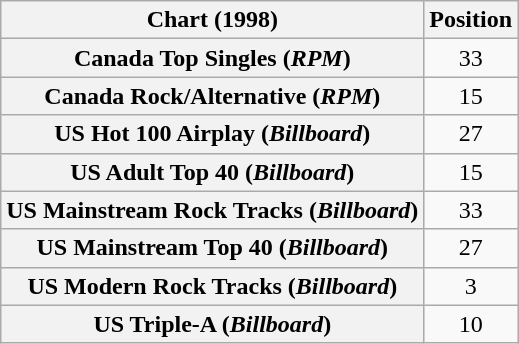<table class="wikitable sortable plainrowheaders" style="text-align:center">
<tr>
<th scope="col">Chart (1998)</th>
<th scope="col">Position</th>
</tr>
<tr>
<th scope="row">Canada Top Singles (<em>RPM</em>)</th>
<td>33</td>
</tr>
<tr>
<th scope="row">Canada Rock/Alternative (<em>RPM</em>)</th>
<td>15</td>
</tr>
<tr>
<th scope="row">US Hot 100 Airplay (<em>Billboard</em>)</th>
<td>27</td>
</tr>
<tr>
<th scope="row">US Adult Top 40 (<em>Billboard</em>)</th>
<td>15</td>
</tr>
<tr>
<th scope="row">US Mainstream Rock Tracks (<em>Billboard</em>)</th>
<td>33</td>
</tr>
<tr>
<th scope="row">US Mainstream Top 40 (<em>Billboard</em>)</th>
<td>27</td>
</tr>
<tr>
<th scope="row">US Modern Rock Tracks (<em>Billboard</em>)</th>
<td>3</td>
</tr>
<tr>
<th scope="row">US Triple-A (<em>Billboard</em>)</th>
<td>10</td>
</tr>
</table>
